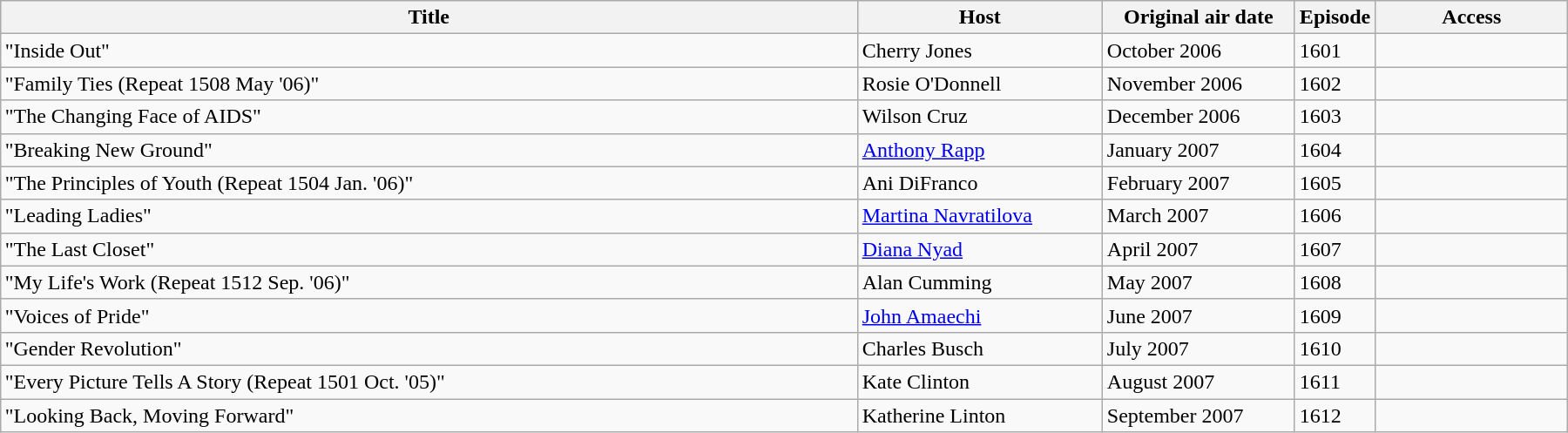<table class="wikitable" style="text-align=center; width:95%; margin:auto;">
<tr>
<th>Title</th>
<th width="180">Host</th>
<th width="140">Original air date</th>
<th width="40">Episode</th>
<th width="140">Access</th>
</tr>
<tr>
<td>"Inside Out"</td>
<td>Cherry Jones</td>
<td>October 2006</td>
<td>1601</td>
<td></td>
</tr>
<tr>
<td>"Family Ties (Repeat 1508 May '06)"</td>
<td>Rosie O'Donnell</td>
<td>November 2006</td>
<td>1602</td>
<td></td>
</tr>
<tr>
<td>"The Changing Face of AIDS"</td>
<td>Wilson Cruz</td>
<td>December 2006</td>
<td>1603</td>
<td></td>
</tr>
<tr>
<td>"Breaking New Ground"</td>
<td><a href='#'>Anthony Rapp</a></td>
<td>January 2007</td>
<td>1604</td>
<td></td>
</tr>
<tr>
<td>"The Principles of Youth (Repeat 1504 Jan. '06)"</td>
<td>Ani DiFranco</td>
<td>February 2007</td>
<td>1605</td>
<td></td>
</tr>
<tr>
<td>"Leading Ladies"</td>
<td><a href='#'>Martina Navratilova</a></td>
<td>March 2007</td>
<td>1606</td>
<td></td>
</tr>
<tr>
<td>"The Last Closet"</td>
<td><a href='#'>Diana Nyad</a></td>
<td>April 2007</td>
<td>1607</td>
<td></td>
</tr>
<tr>
<td>"My Life's Work (Repeat 1512 Sep. '06)"</td>
<td>Alan Cumming</td>
<td>May 2007</td>
<td>1608</td>
<td></td>
</tr>
<tr>
<td>"Voices of Pride"</td>
<td><a href='#'>John Amaechi</a></td>
<td>June 2007</td>
<td>1609</td>
<td></td>
</tr>
<tr>
<td>"Gender Revolution"</td>
<td>Charles Busch</td>
<td>July 2007</td>
<td>1610</td>
<td></td>
</tr>
<tr>
<td>"Every Picture Tells A Story (Repeat 1501 Oct. '05)"</td>
<td>Kate Clinton</td>
<td>August 2007</td>
<td>1611</td>
<td></td>
</tr>
<tr>
<td>"Looking Back, Moving Forward"</td>
<td>Katherine Linton</td>
<td>September 2007</td>
<td>1612</td>
<td></td>
</tr>
</table>
